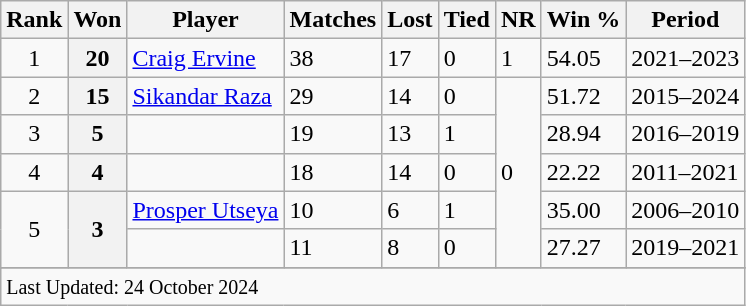<table class="wikitable plainrowheaders sortable">
<tr>
<th scope=col>Rank</th>
<th>Won</th>
<th scope=col>Player</th>
<th scope=col>Matches</th>
<th>Lost</th>
<th>Tied</th>
<th>NR</th>
<th>Win %</th>
<th>Period</th>
</tr>
<tr>
<td align=center>1</td>
<th scope=row style=text-align:center;>20</th>
<td><a href='#'>Craig Ervine</a></td>
<td>38</td>
<td>17</td>
<td>0</td>
<td>1</td>
<td>54.05</td>
<td>2021–2023</td>
</tr>
<tr>
<td align=center>2</td>
<th scope=row style=text-align:center;>15</th>
<td><a href='#'>Sikandar Raza</a></td>
<td>29</td>
<td>14</td>
<td>0</td>
<td rowspan=5>0</td>
<td>51.72</td>
<td>2015–2024</td>
</tr>
<tr>
<td align=center>3</td>
<th scope=row style=text-align:center;>5</th>
<td></td>
<td>19</td>
<td>13</td>
<td>1</td>
<td>28.94</td>
<td>2016–2019</td>
</tr>
<tr>
<td align=center>4</td>
<th scope=row style=text-align:center;>4</th>
<td></td>
<td>18</td>
<td>14</td>
<td>0</td>
<td>22.22</td>
<td>2011–2021</td>
</tr>
<tr>
<td align=center rowspan=2>5</td>
<th scope=row style=text-align:center; rowspan=2>3</th>
<td><a href='#'>Prosper Utseya</a></td>
<td>10</td>
<td>6</td>
<td>1</td>
<td>35.00</td>
<td>2006–2010</td>
</tr>
<tr>
<td></td>
<td>11</td>
<td>8</td>
<td>0</td>
<td>27.27</td>
<td>2019–2021</td>
</tr>
<tr>
</tr>
<tr class=sortbottom>
<td colspan=9><small>Last Updated: 24 October 2024</small></td>
</tr>
</table>
